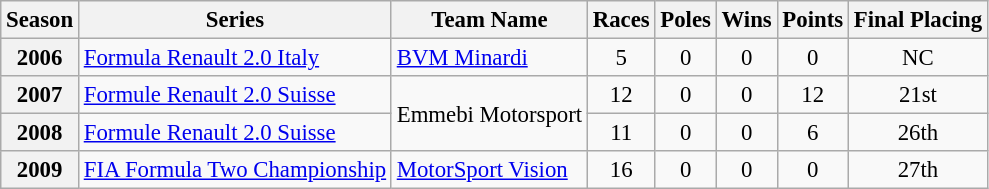<table class="wikitable" style="font-size: 95%;">
<tr>
<th>Season</th>
<th>Series</th>
<th>Team Name</th>
<th>Races</th>
<th>Poles</th>
<th>Wins</th>
<th>Points</th>
<th>Final Placing</th>
</tr>
<tr>
<th align="center"><strong>2006</strong></th>
<td><a href='#'>Formula Renault 2.0 Italy</a></td>
<td><a href='#'>BVM Minardi</a></td>
<td align="center">5</td>
<td align="center">0</td>
<td align="center">0</td>
<td align="center">0</td>
<td align="center">NC</td>
</tr>
<tr>
<th align="center"><strong>2007</strong></th>
<td><a href='#'>Formule Renault 2.0 Suisse</a></td>
<td rowspan=2>Emmebi Motorsport</td>
<td align="center">12</td>
<td align="center">0</td>
<td align="center">0</td>
<td align="center">12</td>
<td align="center">21st</td>
</tr>
<tr>
<th align="center"><strong>2008</strong></th>
<td><a href='#'>Formule Renault 2.0 Suisse</a></td>
<td align="center">11</td>
<td align="center">0</td>
<td align="center">0</td>
<td align="center">6</td>
<td align="center">26th</td>
</tr>
<tr>
<th align="center"><strong>2009</strong></th>
<td><a href='#'>FIA Formula Two Championship</a></td>
<td><a href='#'>MotorSport Vision</a></td>
<td align="center">16</td>
<td align="center">0</td>
<td align="center">0</td>
<td align="center">0</td>
<td align="center">27th</td>
</tr>
</table>
